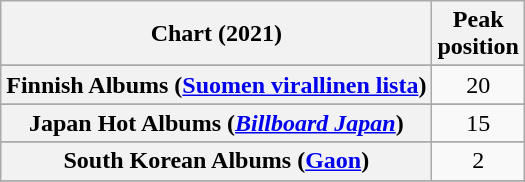<table class="wikitable sortable plainrowheaders" style="text-align:center">
<tr>
<th scope="col">Chart (2021)</th>
<th scope="col">Peak<br>position</th>
</tr>
<tr>
</tr>
<tr>
</tr>
<tr>
</tr>
<tr>
<th scope="row">Finnish Albums (<a href='#'>Suomen virallinen lista</a>)</th>
<td>20</td>
</tr>
<tr>
</tr>
<tr>
<th scope="row">Japan Hot Albums (<em><a href='#'>Billboard Japan</a></em>)</th>
<td>15</td>
</tr>
<tr>
</tr>
<tr>
<th scope="row">South Korean Albums (<a href='#'>Gaon</a>)</th>
<td>2</td>
</tr>
<tr>
</tr>
<tr>
</tr>
<tr>
</tr>
<tr>
</tr>
</table>
